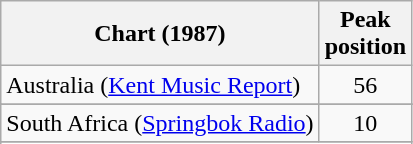<table class="wikitable sortable">
<tr>
<th scope="col">Chart (1987)</th>
<th scope="col">Peak<br>position</th>
</tr>
<tr>
<td>Australia (<a href='#'>Kent Music Report</a>)</td>
<td style="text-align:center;">56</td>
</tr>
<tr>
</tr>
<tr>
</tr>
<tr>
</tr>
<tr>
</tr>
<tr>
</tr>
<tr>
<td>South Africa (<a href='#'>Springbok Radio</a>)</td>
<td style="text-align:center;">10</td>
</tr>
<tr>
</tr>
<tr>
</tr>
</table>
